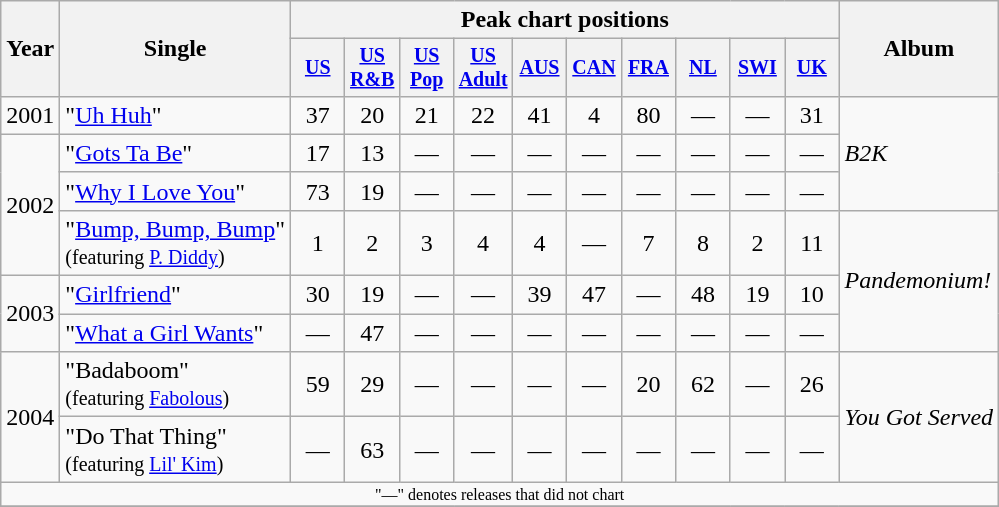<table class="wikitable" style="text-align:center;">
<tr>
<th rowspan="2">Year</th>
<th rowspan="2">Single</th>
<th colspan="10">Peak chart positions</th>
<th rowspan="2">Album</th>
</tr>
<tr style="font-size:smaller;">
<th width="30"><a href='#'>US</a><br></th>
<th width="30"><a href='#'>US R&B</a><br></th>
<th width="30"><a href='#'>US Pop</a><br></th>
<th width="30"><a href='#'>US Adult</a><br></th>
<th width="30"><a href='#'>AUS</a><br></th>
<th width="30"><a href='#'>CAN</a><br></th>
<th width="30"><a href='#'>FRA</a><br></th>
<th width="30"><a href='#'>NL</a><br></th>
<th width="30"><a href='#'>SWI</a><br></th>
<th width="30"><a href='#'>UK</a><br></th>
</tr>
<tr>
<td rowspan="1">2001</td>
<td align="left">"<a href='#'>Uh Huh</a>"</td>
<td>37</td>
<td>20</td>
<td>21</td>
<td>22</td>
<td>41</td>
<td>4</td>
<td>80</td>
<td>—</td>
<td>—</td>
<td>31</td>
<td align="left" rowspan="3"><em>B2K</em></td>
</tr>
<tr>
<td rowspan="3">2002</td>
<td align="left">"<a href='#'>Gots Ta Be</a>"</td>
<td>17</td>
<td>13</td>
<td>—</td>
<td>—</td>
<td>—</td>
<td>—</td>
<td>—</td>
<td>—</td>
<td>—</td>
<td>—</td>
</tr>
<tr>
<td align="left">"<a href='#'>Why I Love You</a>"</td>
<td>73</td>
<td>19</td>
<td>—</td>
<td>—</td>
<td>—</td>
<td>—</td>
<td>—</td>
<td>—</td>
<td>—</td>
<td>—</td>
</tr>
<tr>
<td align="left">"<a href='#'>Bump, Bump, Bump</a>"<br><small>(featuring <a href='#'>P. Diddy</a>)</small></td>
<td>1</td>
<td>2</td>
<td>3</td>
<td>4</td>
<td>4</td>
<td>—</td>
<td>7</td>
<td>8</td>
<td>2</td>
<td>11</td>
<td align="left" rowspan="3"><em>Pandemonium!</em></td>
</tr>
<tr>
<td rowspan="2">2003</td>
<td align="left">"<a href='#'>Girlfriend</a>"</td>
<td>30</td>
<td>19</td>
<td>—</td>
<td>—</td>
<td>39</td>
<td>47</td>
<td>—</td>
<td>48</td>
<td>19</td>
<td>10</td>
</tr>
<tr>
<td align="left">"<a href='#'>What a Girl Wants</a>"</td>
<td>—</td>
<td>47</td>
<td>—</td>
<td>—</td>
<td>—</td>
<td>—</td>
<td>—</td>
<td>—</td>
<td>—</td>
<td>—</td>
</tr>
<tr>
<td rowspan="2">2004</td>
<td align="left">"Badaboom"<br><small>(featuring <a href='#'>Fabolous</a>)</small></td>
<td>59</td>
<td>29</td>
<td>—</td>
<td>—</td>
<td>—</td>
<td>—</td>
<td>20</td>
<td>62</td>
<td>—</td>
<td>26</td>
<td rowspan="2"><em>You Got Served</em></td>
</tr>
<tr>
<td align="left">"Do That Thing"<br><small>(featuring <a href='#'>Lil' Kim</a>)</small></td>
<td>—</td>
<td>63</td>
<td>—</td>
<td>—</td>
<td>—</td>
<td>—</td>
<td>—</td>
<td>—</td>
<td>—</td>
<td>—</td>
</tr>
<tr>
<td colspan="15" style="font-size:8pt">"—" denotes releases that did not chart</td>
</tr>
<tr>
</tr>
</table>
